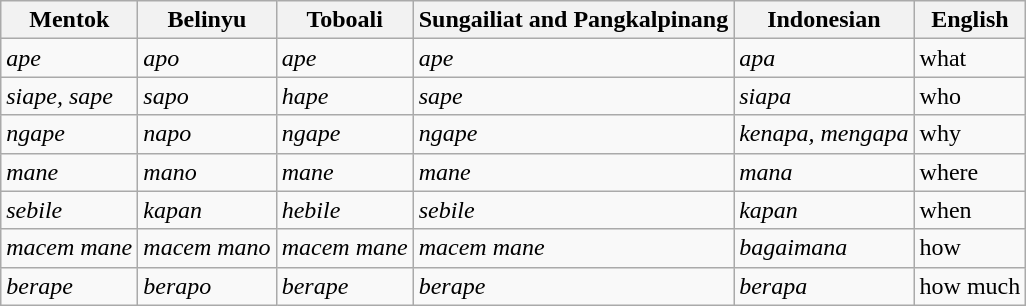<table class="wikitable">
<tr>
<th>Mentok</th>
<th>Belinyu</th>
<th>Toboali</th>
<th>Sungailiat and Pangkalpinang</th>
<th>Indonesian</th>
<th>English</th>
</tr>
<tr>
<td><em>ape</em></td>
<td><em>apo</em></td>
<td><em>ape</em></td>
<td><em>ape</em></td>
<td><em>apa</em></td>
<td>what</td>
</tr>
<tr>
<td><em>siape, sape</em></td>
<td><em>sapo</em></td>
<td><em>hape</em></td>
<td><em>sape</em></td>
<td><em>siapa</em></td>
<td>who</td>
</tr>
<tr>
<td><em>ngape</em></td>
<td><em>napo</em></td>
<td><em>ngape</em></td>
<td><em>ngape</em></td>
<td><em>kenapa, mengapa</em></td>
<td>why</td>
</tr>
<tr>
<td><em>mane</em></td>
<td><em>mano</em></td>
<td><em>mane</em></td>
<td><em>mane</em></td>
<td><em>mana</em></td>
<td>where</td>
</tr>
<tr>
<td><em>sebile</em></td>
<td><em>kapan</em></td>
<td><em>hebile</em></td>
<td><em>sebile</em></td>
<td><em>kapan</em></td>
<td>when</td>
</tr>
<tr>
<td><em>macem mane</em></td>
<td><em>macem mano</em></td>
<td><em>macem mane</em></td>
<td><em>macem mane</em></td>
<td><em>bagaimana</em></td>
<td>how</td>
</tr>
<tr>
<td><em>berape</em></td>
<td><em>berapo</em></td>
<td><em>berape</em></td>
<td><em>berape</em></td>
<td><em>berapa</em></td>
<td>how much</td>
</tr>
</table>
